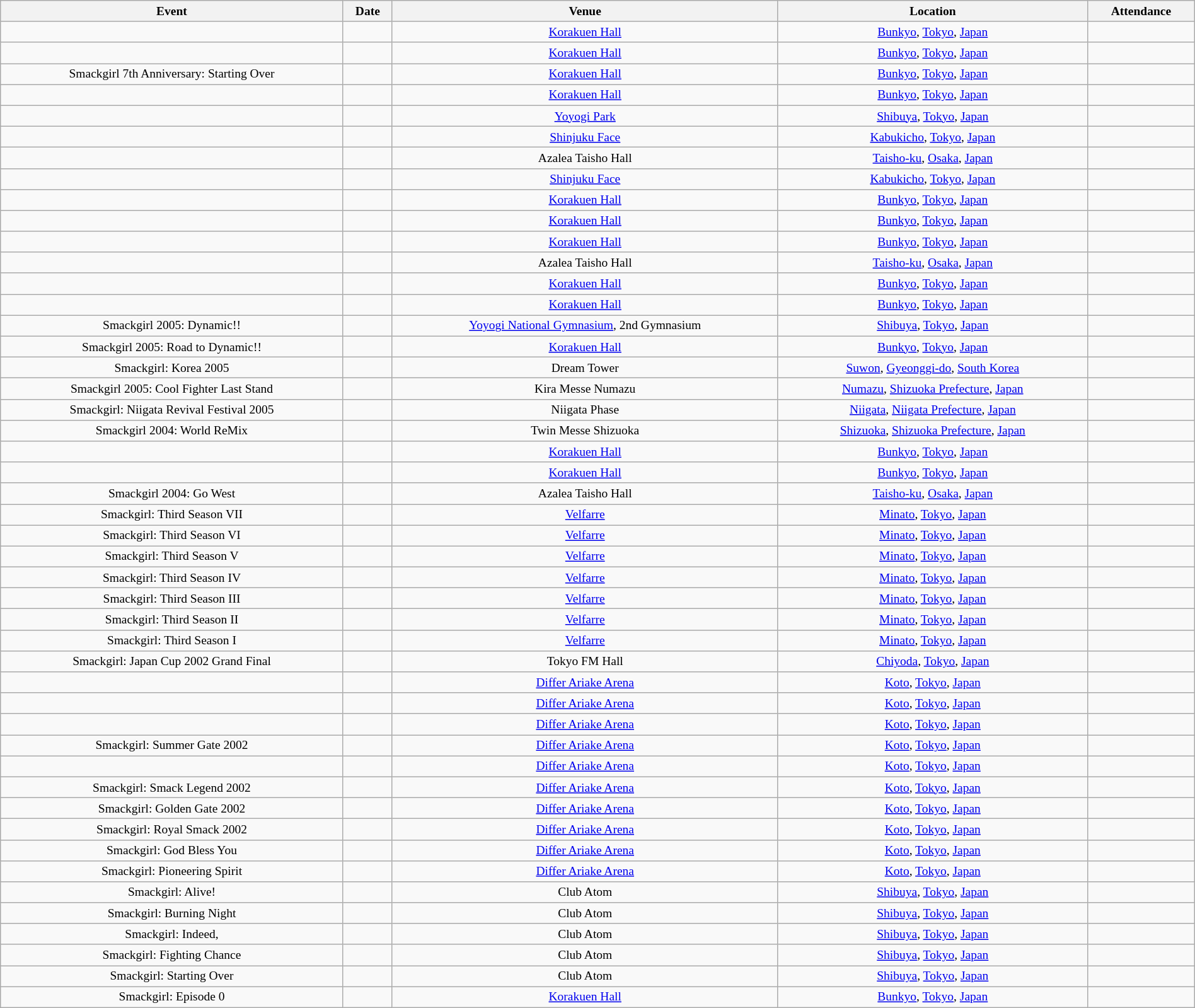<table class="wikitable sortable" border="1" style="font-size:small; text-align:center; width:100%">
<tr>
<th>Event</th>
<th>Date</th>
<th>Venue</th>
<th>Location</th>
<th>Attendance</th>
</tr>
<tr>
<td></td>
<td></td>
<td><a href='#'>Korakuen Hall</a></td>
<td><a href='#'>Bunkyo</a>, <a href='#'>Tokyo</a>, <a href='#'>Japan</a></td>
<td></td>
</tr>
<tr>
<td></td>
<td></td>
<td><a href='#'>Korakuen Hall</a></td>
<td><a href='#'>Bunkyo</a>, <a href='#'>Tokyo</a>, <a href='#'>Japan</a></td>
<td></td>
</tr>
<tr>
<td>Smackgirl 7th Anniversary: Starting Over</td>
<td></td>
<td><a href='#'>Korakuen Hall</a></td>
<td><a href='#'>Bunkyo</a>, <a href='#'>Tokyo</a>, <a href='#'>Japan</a></td>
<td></td>
</tr>
<tr>
<td></td>
<td></td>
<td><a href='#'>Korakuen Hall</a></td>
<td><a href='#'>Bunkyo</a>, <a href='#'>Tokyo</a>, <a href='#'>Japan</a></td>
<td></td>
</tr>
<tr>
<td></td>
<td></td>
<td><a href='#'>Yoyogi Park</a></td>
<td><a href='#'>Shibuya</a>, <a href='#'>Tokyo</a>, <a href='#'>Japan</a></td>
<td></td>
</tr>
<tr>
<td></td>
<td></td>
<td><a href='#'>Shinjuku Face</a></td>
<td><a href='#'>Kabukicho</a>, <a href='#'>Tokyo</a>, <a href='#'>Japan</a></td>
<td></td>
</tr>
<tr>
<td></td>
<td></td>
<td>Azalea Taisho Hall</td>
<td><a href='#'>Taisho-ku</a>, <a href='#'>Osaka</a>, <a href='#'>Japan</a></td>
<td></td>
</tr>
<tr>
<td></td>
<td></td>
<td><a href='#'>Shinjuku Face</a></td>
<td><a href='#'>Kabukicho</a>, <a href='#'>Tokyo</a>, <a href='#'>Japan</a></td>
<td></td>
</tr>
<tr>
<td></td>
<td></td>
<td><a href='#'>Korakuen Hall</a></td>
<td><a href='#'>Bunkyo</a>, <a href='#'>Tokyo</a>, <a href='#'>Japan</a></td>
<td></td>
</tr>
<tr>
<td></td>
<td></td>
<td><a href='#'>Korakuen Hall</a></td>
<td><a href='#'>Bunkyo</a>, <a href='#'>Tokyo</a>, <a href='#'>Japan</a></td>
<td></td>
</tr>
<tr>
<td></td>
<td></td>
<td><a href='#'>Korakuen Hall</a></td>
<td><a href='#'>Bunkyo</a>, <a href='#'>Tokyo</a>, <a href='#'>Japan</a></td>
<td></td>
</tr>
<tr>
<td></td>
<td></td>
<td>Azalea Taisho Hall</td>
<td><a href='#'>Taisho-ku</a>, <a href='#'>Osaka</a>, <a href='#'>Japan</a></td>
<td></td>
</tr>
<tr>
<td></td>
<td></td>
<td><a href='#'>Korakuen Hall</a></td>
<td><a href='#'>Bunkyo</a>, <a href='#'>Tokyo</a>, <a href='#'>Japan</a></td>
<td></td>
</tr>
<tr>
<td></td>
<td></td>
<td><a href='#'>Korakuen Hall</a></td>
<td><a href='#'>Bunkyo</a>, <a href='#'>Tokyo</a>, <a href='#'>Japan</a></td>
<td></td>
</tr>
<tr>
<td>Smackgirl 2005: Dynamic!!</td>
<td></td>
<td><a href='#'>Yoyogi National Gymnasium</a>, 2nd Gymnasium</td>
<td><a href='#'>Shibuya</a>, <a href='#'>Tokyo</a>, <a href='#'>Japan</a></td>
<td></td>
</tr>
<tr>
<td>Smackgirl 2005: Road to Dynamic!!</td>
<td></td>
<td><a href='#'>Korakuen Hall</a></td>
<td><a href='#'>Bunkyo</a>, <a href='#'>Tokyo</a>, <a href='#'>Japan</a></td>
<td></td>
</tr>
<tr>
<td>Smackgirl: Korea 2005</td>
<td></td>
<td>Dream Tower</td>
<td><a href='#'>Suwon</a>, <a href='#'>Gyeonggi-do</a>, <a href='#'>South Korea</a></td>
<td></td>
</tr>
<tr>
<td>Smackgirl 2005: Cool Fighter Last Stand</td>
<td></td>
<td>Kira Messe Numazu</td>
<td><a href='#'>Numazu</a>, <a href='#'>Shizuoka Prefecture</a>, <a href='#'>Japan</a></td>
<td></td>
</tr>
<tr>
<td>Smackgirl: Niigata Revival Festival 2005</td>
<td></td>
<td>Niigata Phase</td>
<td><a href='#'>Niigata</a>, <a href='#'>Niigata Prefecture</a>, <a href='#'>Japan</a></td>
<td></td>
</tr>
<tr>
<td>Smackgirl 2004: World ReMix</td>
<td></td>
<td>Twin Messe Shizuoka</td>
<td><a href='#'>Shizuoka</a>, <a href='#'>Shizuoka Prefecture</a>, <a href='#'>Japan</a></td>
<td></td>
</tr>
<tr>
<td></td>
<td></td>
<td><a href='#'>Korakuen Hall</a></td>
<td><a href='#'>Bunkyo</a>, <a href='#'>Tokyo</a>, <a href='#'>Japan</a></td>
<td></td>
</tr>
<tr>
<td></td>
<td></td>
<td><a href='#'>Korakuen Hall</a></td>
<td><a href='#'>Bunkyo</a>, <a href='#'>Tokyo</a>, <a href='#'>Japan</a></td>
<td></td>
</tr>
<tr>
<td>Smackgirl 2004: Go West</td>
<td></td>
<td>Azalea Taisho Hall</td>
<td><a href='#'>Taisho-ku</a>, <a href='#'>Osaka</a>, <a href='#'>Japan</a></td>
<td></td>
</tr>
<tr>
<td>Smackgirl: Third Season VII</td>
<td></td>
<td><a href='#'>Velfarre</a></td>
<td><a href='#'>Minato</a>, <a href='#'>Tokyo</a>, <a href='#'>Japan</a></td>
<td></td>
</tr>
<tr>
<td>Smackgirl: Third Season VI</td>
<td></td>
<td><a href='#'>Velfarre</a></td>
<td><a href='#'>Minato</a>, <a href='#'>Tokyo</a>, <a href='#'>Japan</a></td>
<td></td>
</tr>
<tr>
<td>Smackgirl: Third Season V</td>
<td></td>
<td><a href='#'>Velfarre</a></td>
<td><a href='#'>Minato</a>, <a href='#'>Tokyo</a>, <a href='#'>Japan</a></td>
<td></td>
</tr>
<tr>
<td>Smackgirl: Third Season IV</td>
<td></td>
<td><a href='#'>Velfarre</a></td>
<td><a href='#'>Minato</a>, <a href='#'>Tokyo</a>, <a href='#'>Japan</a></td>
<td></td>
</tr>
<tr>
<td>Smackgirl: Third Season III</td>
<td></td>
<td><a href='#'>Velfarre</a></td>
<td><a href='#'>Minato</a>, <a href='#'>Tokyo</a>, <a href='#'>Japan</a></td>
<td></td>
</tr>
<tr>
<td>Smackgirl: Third Season II</td>
<td></td>
<td><a href='#'>Velfarre</a></td>
<td><a href='#'>Minato</a>, <a href='#'>Tokyo</a>, <a href='#'>Japan</a></td>
<td></td>
</tr>
<tr>
<td>Smackgirl: Third Season I</td>
<td></td>
<td><a href='#'>Velfarre</a></td>
<td><a href='#'>Minato</a>, <a href='#'>Tokyo</a>, <a href='#'>Japan</a></td>
<td></td>
</tr>
<tr>
<td>Smackgirl: Japan Cup 2002 Grand Final</td>
<td></td>
<td>Tokyo FM Hall</td>
<td><a href='#'>Chiyoda</a>, <a href='#'>Tokyo</a>, <a href='#'>Japan</a></td>
<td></td>
</tr>
<tr>
<td></td>
<td></td>
<td><a href='#'>Differ Ariake Arena</a></td>
<td><a href='#'>Koto</a>, <a href='#'>Tokyo</a>, <a href='#'>Japan</a></td>
<td></td>
</tr>
<tr>
<td></td>
<td></td>
<td><a href='#'>Differ Ariake Arena</a></td>
<td><a href='#'>Koto</a>, <a href='#'>Tokyo</a>, <a href='#'>Japan</a></td>
<td></td>
</tr>
<tr>
<td></td>
<td></td>
<td><a href='#'>Differ Ariake Arena</a></td>
<td><a href='#'>Koto</a>, <a href='#'>Tokyo</a>, <a href='#'>Japan</a></td>
<td></td>
</tr>
<tr>
<td>Smackgirl: Summer Gate 2002</td>
<td></td>
<td><a href='#'>Differ Ariake Arena</a></td>
<td><a href='#'>Koto</a>, <a href='#'>Tokyo</a>, <a href='#'>Japan</a></td>
<td></td>
</tr>
<tr>
<td></td>
<td></td>
<td><a href='#'>Differ Ariake Arena</a></td>
<td><a href='#'>Koto</a>, <a href='#'>Tokyo</a>, <a href='#'>Japan</a></td>
<td></td>
</tr>
<tr>
<td>Smackgirl: Smack Legend 2002</td>
<td></td>
<td><a href='#'>Differ Ariake Arena</a></td>
<td><a href='#'>Koto</a>, <a href='#'>Tokyo</a>, <a href='#'>Japan</a></td>
<td></td>
</tr>
<tr>
<td>Smackgirl: Golden Gate 2002</td>
<td></td>
<td><a href='#'>Differ Ariake Arena</a></td>
<td><a href='#'>Koto</a>, <a href='#'>Tokyo</a>, <a href='#'>Japan</a></td>
<td></td>
</tr>
<tr>
<td>Smackgirl: Royal Smack 2002</td>
<td></td>
<td><a href='#'>Differ Ariake Arena</a></td>
<td><a href='#'>Koto</a>, <a href='#'>Tokyo</a>, <a href='#'>Japan</a></td>
<td></td>
</tr>
<tr>
<td>Smackgirl: God Bless You</td>
<td></td>
<td><a href='#'>Differ Ariake Arena</a></td>
<td><a href='#'>Koto</a>, <a href='#'>Tokyo</a>, <a href='#'>Japan</a></td>
<td></td>
</tr>
<tr>
<td>Smackgirl: Pioneering Spirit</td>
<td></td>
<td><a href='#'>Differ Ariake Arena</a></td>
<td><a href='#'>Koto</a>, <a href='#'>Tokyo</a>, <a href='#'>Japan</a></td>
<td></td>
</tr>
<tr>
<td>Smackgirl: Alive!</td>
<td></td>
<td>Club Atom</td>
<td><a href='#'>Shibuya</a>, <a href='#'>Tokyo</a>, <a href='#'>Japan</a></td>
<td></td>
</tr>
<tr>
<td>Smackgirl: Burning Night</td>
<td></td>
<td>Club Atom</td>
<td><a href='#'>Shibuya</a>, <a href='#'>Tokyo</a>, <a href='#'>Japan</a></td>
<td></td>
</tr>
<tr>
<td>Smackgirl: Indeed,</td>
<td></td>
<td>Club Atom</td>
<td><a href='#'>Shibuya</a>, <a href='#'>Tokyo</a>, <a href='#'>Japan</a></td>
<td></td>
</tr>
<tr>
<td>Smackgirl: Fighting Chance</td>
<td></td>
<td>Club Atom</td>
<td><a href='#'>Shibuya</a>, <a href='#'>Tokyo</a>, <a href='#'>Japan</a></td>
<td></td>
</tr>
<tr>
<td>Smackgirl: Starting Over</td>
<td></td>
<td>Club Atom</td>
<td><a href='#'>Shibuya</a>, <a href='#'>Tokyo</a>, <a href='#'>Japan</a></td>
<td></td>
</tr>
<tr>
<td>Smackgirl: Episode 0</td>
<td></td>
<td><a href='#'>Korakuen Hall</a></td>
<td><a href='#'>Bunkyo</a>, <a href='#'>Tokyo</a>, <a href='#'>Japan</a></td>
<td></td>
</tr>
</table>
